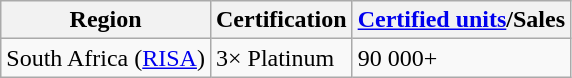<table class="wikitable">
<tr>
<th>Region</th>
<th>Certification</th>
<th><a href='#'>Certified units</a>/Sales</th>
</tr>
<tr>
<td>South Africa (<a href='#'>RISA</a>)</td>
<td>3× Platinum</td>
<td>90 000+</td>
</tr>
</table>
